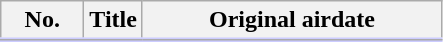<table class="wikitable">
<tr style="border-bottom: 3px solid #CCF;">
<th style="width:3em;">No.</th>
<th>Title</th>
<th style="width:12em;">Original airdate</th>
</tr>
<tr>
</tr>
</table>
